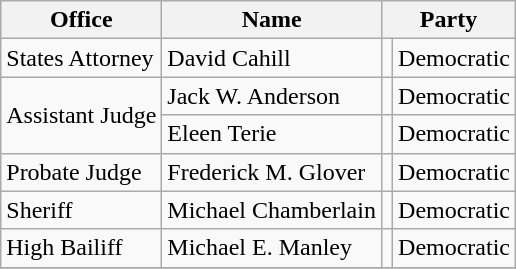<table class="wikitable sortable">
<tr>
<th>Office</th>
<th>Name</th>
<th colspan="2">Party</th>
</tr>
<tr>
<td>States Attorney</td>
<td>David Cahill</td>
<td></td>
<td>Democratic</td>
</tr>
<tr>
<td rowspan=2>Assistant Judge</td>
<td>Jack W. Anderson</td>
<td></td>
<td>Democratic</td>
</tr>
<tr>
<td>Eleen Terie</td>
<td></td>
<td>Democratic</td>
</tr>
<tr>
<td>Probate Judge</td>
<td>Frederick M. Glover</td>
<td></td>
<td>Democratic</td>
</tr>
<tr>
<td>Sheriff</td>
<td>Michael Chamberlain</td>
<td></td>
<td>Democratic</td>
</tr>
<tr>
<td>High Bailiff</td>
<td>Michael E. Manley</td>
<td></td>
<td>Democratic</td>
</tr>
<tr>
</tr>
</table>
